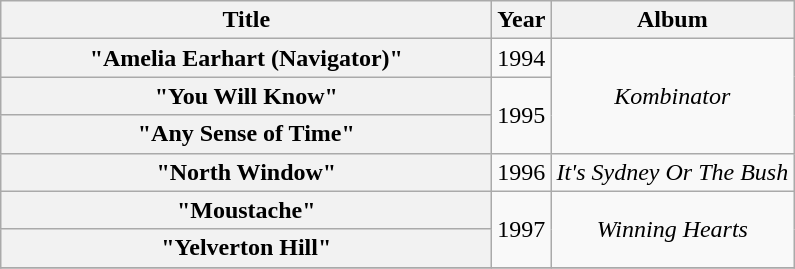<table class="wikitable plainrowheaders" style="text-align:center;">
<tr>
<th scope="col" style="width:20em;">Title</th>
<th scope="col" style="width:1em;">Year</th>
<th scope="col">Album</th>
</tr>
<tr>
<th scope="row">"Amelia Earhart (Navigator)"</th>
<td>1994</td>
<td rowspan="3"><em>Kombinator</em></td>
</tr>
<tr>
<th scope="row">"You Will Know"</th>
<td rowspan="2">1995</td>
</tr>
<tr>
<th scope="row">"Any Sense of Time"</th>
</tr>
<tr>
<th scope="row">"North Window"</th>
<td>1996</td>
<td><em>It's Sydney Or The Bush</em></td>
</tr>
<tr>
<th scope="row">"Moustache"</th>
<td rowspan="2">1997</td>
<td rowspan="2"><em>Winning Hearts</em></td>
</tr>
<tr>
<th scope="row">"Yelverton Hill"</th>
</tr>
<tr>
</tr>
</table>
